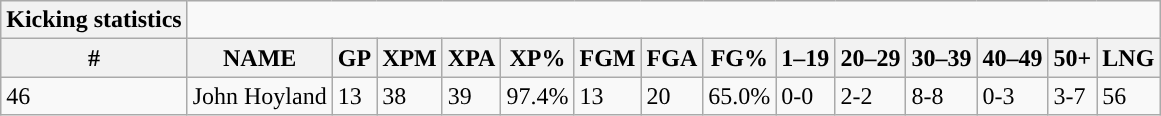<table class="wikitable collapsible">
<tr>
<th style="text-align:center; ">Kicking statistics</th>
</tr>
<tr>
<th>#</th>
<th>NAME</th>
<th>GP</th>
<th>XPM</th>
<th>XPA</th>
<th>XP%</th>
<th>FGM</th>
<th>FGA</th>
<th>FG%</th>
<th>1–19</th>
<th>20–29</th>
<th>30–39</th>
<th>40–49</th>
<th>50+</th>
<th>LNG</th>
</tr>
<tr>
<td>46</td>
<td>John Hoyland</td>
<td>13</td>
<td>38</td>
<td>39</td>
<td>97.4%</td>
<td>13</td>
<td>20</td>
<td>65.0%</td>
<td>0-0</td>
<td>2-2</td>
<td>8-8</td>
<td>0-3</td>
<td>3-7</td>
<td>56</td>
</tr>
</table>
